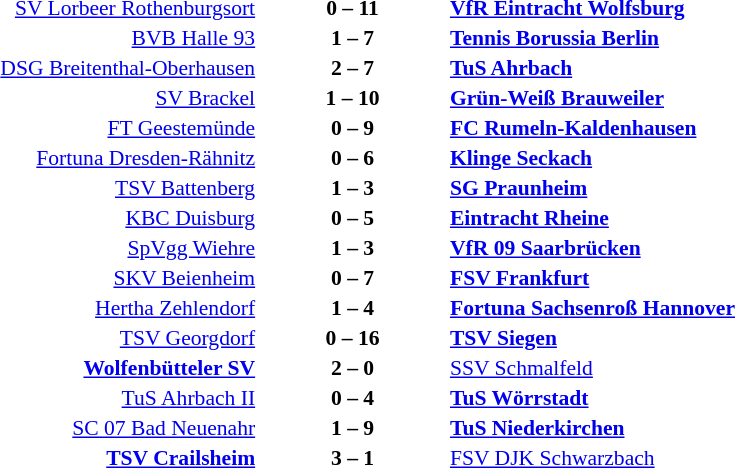<table width=100% cellspacing=1>
<tr>
<th width=25%></th>
<th width=10%></th>
<th width=25%></th>
<th></th>
</tr>
<tr style=font-size:90%>
<td align=right><a href='#'>SV Lorbeer Rothenburgsort</a></td>
<td align=center><strong>0 – 11</strong></td>
<td><strong><a href='#'>VfR Eintracht Wolfsburg</a></strong></td>
</tr>
<tr style=font-size:90%>
<td align=right><a href='#'>BVB Halle 93</a></td>
<td align=center><strong>1 – 7</strong></td>
<td><strong><a href='#'>Tennis Borussia Berlin</a></strong></td>
</tr>
<tr style=font-size:90%>
<td align=right><a href='#'>DSG Breitenthal-Oberhausen</a></td>
<td align=center><strong>2 – 7</strong></td>
<td><strong><a href='#'>TuS Ahrbach</a></strong></td>
</tr>
<tr style=font-size:90%>
<td align=right><a href='#'>SV Brackel</a></td>
<td align=center><strong>1 – 10</strong></td>
<td><strong><a href='#'>Grün-Weiß Brauweiler</a></strong></td>
</tr>
<tr style=font-size:90%>
<td align=right><a href='#'>FT Geestemünde</a></td>
<td align=center><strong>0 – 9</strong></td>
<td><strong><a href='#'>FC Rumeln-Kaldenhausen</a></strong></td>
</tr>
<tr style=font-size:90%>
<td align=right><a href='#'>Fortuna Dresden-Rähnitz</a></td>
<td align=center><strong>0 – 6</strong></td>
<td><strong><a href='#'>Klinge Seckach</a></strong></td>
</tr>
<tr style=font-size:90%>
<td align=right><a href='#'>TSV Battenberg</a></td>
<td align=center><strong>1 – 3</strong></td>
<td><strong><a href='#'>SG Praunheim</a></strong></td>
</tr>
<tr style=font-size:90%>
<td align=right><a href='#'>KBC Duisburg</a></td>
<td align=center><strong>0 – 5</strong></td>
<td><strong><a href='#'>Eintracht Rheine</a></strong></td>
</tr>
<tr style=font-size:90%>
<td align=right><a href='#'>SpVgg Wiehre</a></td>
<td align=center><strong>1 – 3</strong></td>
<td><strong><a href='#'>VfR 09 Saarbrücken</a></strong></td>
</tr>
<tr style=font-size:90%>
<td align=right><a href='#'>SKV Beienheim</a></td>
<td align=center><strong>0 – 7</strong></td>
<td><strong><a href='#'>FSV Frankfurt</a></strong></td>
</tr>
<tr style=font-size:90%>
<td align=right><a href='#'>Hertha Zehlendorf</a></td>
<td align=center><strong>1 – 4</strong></td>
<td><strong><a href='#'>Fortuna Sachsenroß Hannover</a></strong></td>
</tr>
<tr style=font-size:90%>
<td align=right><a href='#'>TSV Georgdorf</a></td>
<td align=center><strong>0 – 16</strong></td>
<td><strong><a href='#'>TSV Siegen</a></strong></td>
</tr>
<tr style=font-size:90%>
<td align=right><strong><a href='#'>Wolfenbütteler SV</a></strong></td>
<td align=center><strong>2 – 0</strong></td>
<td><a href='#'>SSV Schmalfeld</a></td>
</tr>
<tr style=font-size:90%>
<td align=right><a href='#'>TuS Ahrbach II</a></td>
<td align=center><strong>0 – 4</strong></td>
<td><strong><a href='#'>TuS Wörrstadt</a></strong></td>
</tr>
<tr style=font-size:90%>
<td align=right><a href='#'>SC 07 Bad Neuenahr</a></td>
<td align=center><strong>1 – 9</strong></td>
<td><strong><a href='#'>TuS Niederkirchen</a></strong></td>
</tr>
<tr style=font-size:90%>
<td align=right><strong><a href='#'>TSV Crailsheim</a></strong></td>
<td align=center><strong>3 – 1</strong></td>
<td><a href='#'>FSV DJK Schwarzbach</a></td>
</tr>
</table>
